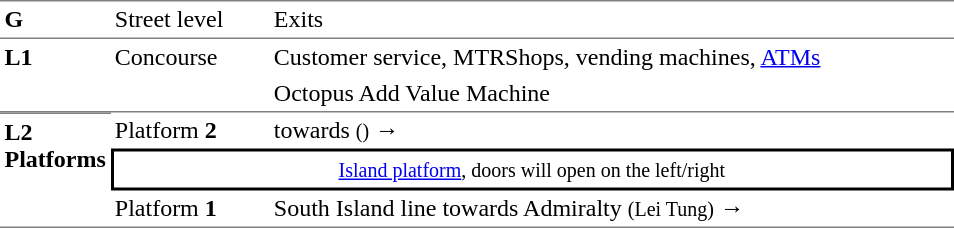<table border=0 cellspacing=0 cellpadding=3>
<tr>
<td style="width:50px;border-bottom:solid 1px gray;border-top:solid 1px gray;vertical-align:top;"><strong>G</strong></td>
<td style="width:100px;border-top:solid 1px gray;border-bottom:solid 1px gray;vertical-align:top;">Street level</td>
<td style="width:450px;border-top:solid 1px gray;border-bottom:solid 1px gray;">Exits</td>
</tr>
<tr>
<td style="border-bottom:solid 1px gray;vertical-align:top;" rowspan=2><strong>L1</strong></td>
<td style="border-bottom:solid 1px gray;vertical-align:top;" rowspan=2>Concourse</td>
<td>Customer service, MTRShops, vending machines, <a href='#'>ATMs</a></td>
</tr>
<tr>
<td style="border-bottom:solid 1px gray;">Octopus Add Value Machine</td>
</tr>
<tr>
<td style="width:50px;border-bottom:solid 1px gray;border-top:solid 1px gray;vertical-align:top;"rowspan=5><strong>L2<br>Platforms</strong></td>
<td>Platform <span><strong>2</strong></span></td>
<td> towards  <small>()</small> →</td>
</tr>
<tr>
<td style="border-top:solid 2px black;border-right:solid 2px black;border-left:solid 2px black;border-bottom:solid 2px black;text-align:center;" colspan=2><small><a href='#'>Island platform</a>, doors will open on the left/right</small></td>
</tr>
<tr>
<td style="border-bottom:solid 1px gray;">Platform <span><strong>1</strong></span></td>
<td style="border-bottom:solid 1px gray;"> South Island line towards Admiralty <small>(Lei Tung)</small> →</td>
</tr>
</table>
